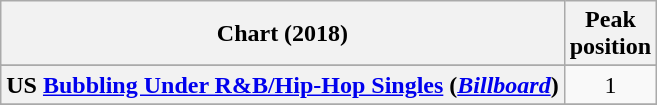<table class="wikitable plainrowheaders sortable" style="text-align:center;">
<tr>
<th scope="col">Chart (2018)</th>
<th scope="col">Peak<br>position</th>
</tr>
<tr>
</tr>
<tr>
</tr>
<tr>
</tr>
<tr>
</tr>
<tr>
</tr>
<tr>
</tr>
<tr>
</tr>
<tr>
</tr>
<tr>
</tr>
<tr>
<th scope="row">US <a href='#'>Bubbling Under R&B/Hip-Hop Singles</a> (<a href='#'><em>Billboard</em></a>)</th>
<td>1</td>
</tr>
<tr>
</tr>
</table>
